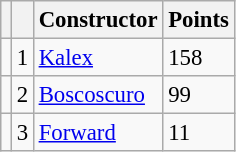<table class="wikitable" style="font-size: 95%;">
<tr>
<th></th>
<th></th>
<th>Constructor</th>
<th>Points</th>
</tr>
<tr>
<td></td>
<td align=center>1</td>
<td> <a href='#'>Kalex</a></td>
<td align=left>158</td>
</tr>
<tr>
<td></td>
<td align=center>2</td>
<td> <a href='#'>Boscoscuro</a></td>
<td align=left>99</td>
</tr>
<tr>
<td></td>
<td align=center>3</td>
<td> <a href='#'>Forward</a></td>
<td align=left>11</td>
</tr>
</table>
